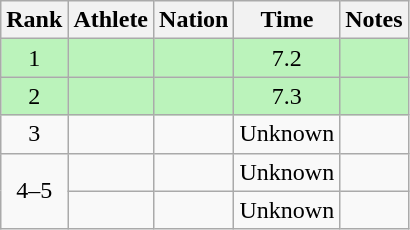<table class="wikitable sortable" style="text-align:center">
<tr>
<th>Rank</th>
<th>Athlete</th>
<th>Nation</th>
<th>Time</th>
<th>Notes</th>
</tr>
<tr style="background:#bbf3bb;">
<td>1</td>
<td align=left></td>
<td align=left></td>
<td>7.2</td>
<td></td>
</tr>
<tr style="background:#bbf3bb;">
<td>2</td>
<td align=left></td>
<td align=left></td>
<td>7.3</td>
<td></td>
</tr>
<tr>
<td>3</td>
<td align=left></td>
<td align=left></td>
<td>Unknown</td>
<td></td>
</tr>
<tr>
<td rowspan=2>4–5</td>
<td align=left></td>
<td align=left></td>
<td>Unknown</td>
<td></td>
</tr>
<tr>
<td align=left></td>
<td align=left></td>
<td>Unknown</td>
<td></td>
</tr>
</table>
